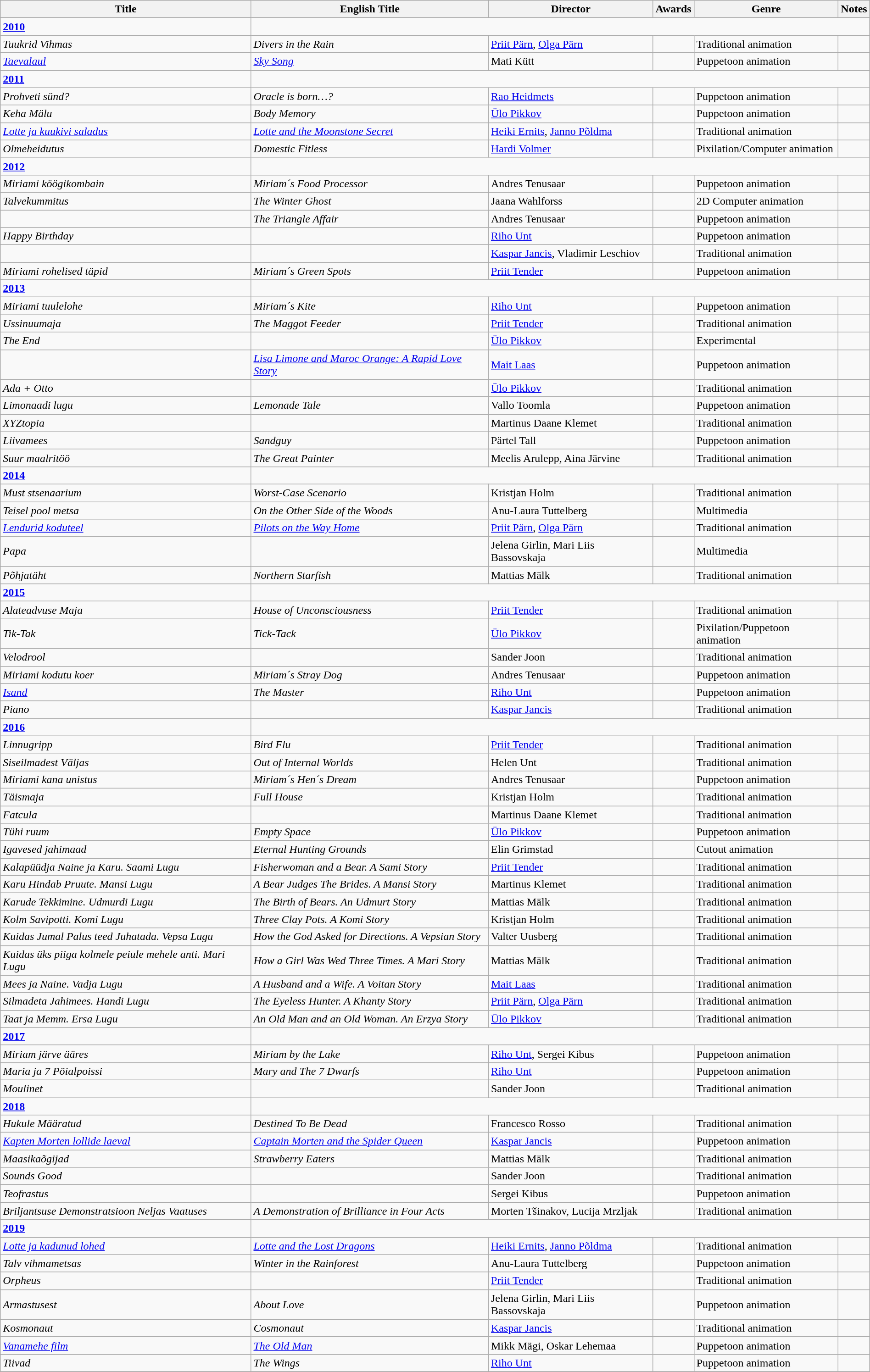<table class="wikitable" width= "100%">
<tr>
<th>Title</th>
<th>English Title</th>
<th>Director</th>
<th>Awards</th>
<th>Genre</th>
<th>Notes</th>
</tr>
<tr>
<td><strong><a href='#'>2010</a></strong></td>
</tr>
<tr>
<td><em>Tuukrid Vihmas</em></td>
<td><em>Divers in the Rain</em></td>
<td><a href='#'>Priit Pärn</a>, <a href='#'>Olga Pärn</a></td>
<td></td>
<td>Traditional animation</td>
<td></td>
</tr>
<tr>
<td><em><a href='#'>Taevalaul</a></em></td>
<td><em><a href='#'>Sky Song</a></em></td>
<td>Mati Kütt</td>
<td></td>
<td>Puppetoon animation</td>
<td></td>
</tr>
<tr>
<td><strong><a href='#'>2011</a></strong></td>
</tr>
<tr>
<td><em>Prohveti sünd?</em></td>
<td><em>Oracle is born…?</em></td>
<td><a href='#'>Rao Heidmets</a></td>
<td></td>
<td>Puppetoon animation</td>
<td></td>
</tr>
<tr>
<td><em>Keha Mälu</em></td>
<td><em>Body Memory</em></td>
<td><a href='#'>Ülo Pikkov</a></td>
<td></td>
<td>Puppetoon animation</td>
<td></td>
</tr>
<tr>
<td><em><a href='#'>Lotte ja kuukivi saladus</a></em></td>
<td><em><a href='#'>Lotte and the Moonstone Secret</a></em></td>
<td><a href='#'>Heiki Ernits</a>, <a href='#'>Janno Põldma</a></td>
<td></td>
<td>Traditional animation</td>
<td></td>
</tr>
<tr>
<td><em>Olmeheidutus</em></td>
<td><em>Domestic Fitless</em></td>
<td><a href='#'>Hardi Volmer</a></td>
<td></td>
<td>Pixilation/Computer animation</td>
<td></td>
</tr>
<tr>
<td><strong><a href='#'>2012</a></strong></td>
</tr>
<tr>
<td><em>Miriami köögikombain</em></td>
<td><em>Miriam´s Food Processor</em></td>
<td>Andres Tenusaar</td>
<td></td>
<td>Puppetoon animation</td>
<td></td>
</tr>
<tr>
<td><em>Talvekummitus</em></td>
<td><em>The Winter Ghost</em></td>
<td>Jaana Wahlforss</td>
<td></td>
<td>2D Computer animation</td>
<td></td>
</tr>
<tr>
<td></td>
<td><em>The Triangle Affair</em></td>
<td>Andres Tenusaar</td>
<td></td>
<td>Puppetoon animation</td>
<td></td>
</tr>
<tr>
<td><em>Happy Birthday</em></td>
<td></td>
<td><a href='#'>Riho Unt</a></td>
<td></td>
<td>Puppetoon animation</td>
<td></td>
</tr>
<tr>
<td><em></em></td>
<td></td>
<td><a href='#'>Kaspar Jancis</a>, Vladimir Leschiov</td>
<td></td>
<td>Traditional animation</td>
<td></td>
</tr>
<tr>
<td><em>Miriami rohelised täpid</em></td>
<td><em>Miriam´s Green Spots</em></td>
<td><a href='#'>Priit Tender</a></td>
<td></td>
<td>Puppetoon animation</td>
<td></td>
</tr>
<tr>
<td><strong><a href='#'>2013</a></strong></td>
</tr>
<tr>
<td><em>Miriami tuulelohe</em></td>
<td><em>Miriam´s Kite</em></td>
<td><a href='#'>Riho Unt</a></td>
<td></td>
<td>Puppetoon animation</td>
<td></td>
</tr>
<tr>
<td><em>Ussinuumaja</em></td>
<td><em>The Maggot Feeder</em></td>
<td><a href='#'>Priit Tender</a></td>
<td></td>
<td>Traditional animation</td>
<td></td>
</tr>
<tr>
<td><em>The End</em></td>
<td></td>
<td><a href='#'>Ülo Pikkov</a></td>
<td></td>
<td>Experimental</td>
<td></td>
</tr>
<tr>
<td></td>
<td><em><a href='#'>Lisa Limone and Maroc Orange: A Rapid Love Story</a></em></td>
<td><a href='#'>Mait Laas</a></td>
<td></td>
<td>Puppetoon animation</td>
<td></td>
</tr>
<tr>
<td><em>Ada + Otto</em></td>
<td></td>
<td><a href='#'>Ülo Pikkov</a></td>
<td></td>
<td>Traditional animation</td>
<td></td>
</tr>
<tr>
<td><em>Limonaadi lugu</em></td>
<td><em>Lemonade Tale</em></td>
<td>Vallo Toomla</td>
<td></td>
<td>Puppetoon animation</td>
<td></td>
</tr>
<tr>
<td><em>XYZtopia</em></td>
<td></td>
<td>Martinus Daane Klemet</td>
<td></td>
<td>Traditional animation</td>
<td></td>
</tr>
<tr>
<td><em>Liivamees</em></td>
<td><em>Sandguy</em></td>
<td>Pärtel Tall</td>
<td></td>
<td>Puppetoon animation</td>
<td></td>
</tr>
<tr>
<td><em>Suur maalritöö</em></td>
<td><em>The Great Painter</em></td>
<td>Meelis Arulepp, Aina Järvine</td>
<td></td>
<td>Traditional animation</td>
<td></td>
</tr>
<tr>
<td><strong><a href='#'>2014</a></strong></td>
</tr>
<tr>
<td><em>Must stsenaarium</em></td>
<td><em>Worst-Case Scenario</em></td>
<td>Kristjan Holm</td>
<td></td>
<td>Traditional animation</td>
<td></td>
</tr>
<tr>
<td><em>Teisel pool metsa</em></td>
<td><em>On the Other Side of the Woods</em></td>
<td>Anu-Laura Tuttelberg</td>
<td></td>
<td>Multimedia</td>
<td></td>
</tr>
<tr>
<td><em><a href='#'>Lendurid koduteel</a></em></td>
<td><em><a href='#'>Pilots on the Way Home</a></em></td>
<td><a href='#'>Priit Pärn</a>, <a href='#'>Olga Pärn</a></td>
<td></td>
<td>Traditional animation</td>
<td></td>
</tr>
<tr>
<td><em>Papa</em></td>
<td></td>
<td>Jelena Girlin, Mari Liis Bassovskaja</td>
<td></td>
<td>Multimedia</td>
<td></td>
</tr>
<tr>
<td><em>Põhjatäht</em></td>
<td><em>Northern Starfish</em></td>
<td>Mattias Mälk</td>
<td></td>
<td>Traditional animation</td>
<td></td>
</tr>
<tr>
<td><strong><a href='#'>2015</a></strong></td>
</tr>
<tr>
<td><em>Alateadvuse Maja</em></td>
<td><em>House of Unconsciousness</em></td>
<td><a href='#'>Priit Tender</a></td>
<td></td>
<td>Traditional animation</td>
<td></td>
</tr>
<tr>
<td><em>Tik-Tak</em></td>
<td><em>Tick-Tack</em></td>
<td><a href='#'>Ülo Pikkov</a></td>
<td></td>
<td>Pixilation/Puppetoon animation</td>
<td></td>
</tr>
<tr>
<td><em>Velodrool</em></td>
<td></td>
<td>Sander Joon</td>
<td></td>
<td>Traditional animation</td>
<td></td>
</tr>
<tr>
<td><em>Miriami kodutu koer</em></td>
<td><em>Miriam´s Stray Dog</em></td>
<td>Andres Tenusaar</td>
<td></td>
<td>Puppetoon animation</td>
<td></td>
</tr>
<tr>
<td><em><a href='#'>Isand</a></em></td>
<td><em>The Master</em></td>
<td><a href='#'>Riho Unt</a></td>
<td></td>
<td>Puppetoon animation</td>
<td></td>
</tr>
<tr>
<td><em>Piano</em></td>
<td></td>
<td><a href='#'>Kaspar Jancis</a></td>
<td></td>
<td>Traditional animation</td>
<td></td>
</tr>
<tr>
<td><strong><a href='#'>2016</a></strong></td>
</tr>
<tr>
<td><em>Linnugripp</em></td>
<td><em>Bird Flu</em></td>
<td><a href='#'>Priit Tender</a></td>
<td></td>
<td>Traditional animation</td>
<td></td>
</tr>
<tr>
<td><em>Siseilmadest Väljas</em></td>
<td><em>Out of Internal Worlds</em></td>
<td>Helen Unt</td>
<td></td>
<td>Traditional animation</td>
<td></td>
</tr>
<tr>
<td><em>Miriami kana unistus</em></td>
<td><em>Miriam´s Hen´s Dream</em></td>
<td>Andres Tenusaar</td>
<td></td>
<td>Puppetoon animation</td>
<td></td>
</tr>
<tr>
<td><em>Täismaja</em></td>
<td><em>Full House</em></td>
<td>Kristjan Holm</td>
<td></td>
<td>Traditional animation</td>
<td></td>
</tr>
<tr>
<td><em>Fatcula</em></td>
<td></td>
<td>Martinus Daane Klemet</td>
<td></td>
<td>Traditional animation</td>
<td></td>
</tr>
<tr>
<td><em>Tühi ruum</em></td>
<td><em>Empty Space</em></td>
<td><a href='#'>Ülo Pikkov</a></td>
<td></td>
<td>Puppetoon animation</td>
<td></td>
</tr>
<tr>
<td><em>Igavesed jahimaad</em></td>
<td><em>Eternal Hunting Grounds</em></td>
<td>Elin Grimstad</td>
<td></td>
<td>Cutout animation</td>
<td></td>
</tr>
<tr>
<td><em>Kalapüüdja Naine ja Karu. Saami Lugu</em></td>
<td><em>Fisherwoman and a Bear. A Sami Story</em></td>
<td><a href='#'>Priit Tender</a></td>
<td></td>
<td>Traditional animation</td>
<td></td>
</tr>
<tr>
<td><em>Karu Hindab Pruute. Mansi Lugu</em></td>
<td><em>A Bear Judges The Brides. A Mansi Story</em></td>
<td>Martinus Klemet</td>
<td></td>
<td>Traditional animation</td>
<td></td>
</tr>
<tr>
<td><em>Karude Tekkimine. Udmurdi Lugu</em></td>
<td><em>The Birth of Bears. An Udmurt Story</em></td>
<td>Mattias Mälk</td>
<td></td>
<td>Traditional animation</td>
<td></td>
</tr>
<tr>
<td><em>Kolm Savipotti. Komi Lugu</em></td>
<td><em>Three Clay Pots. A Komi Story</em></td>
<td>Kristjan Holm</td>
<td></td>
<td>Traditional animation</td>
<td></td>
</tr>
<tr>
<td><em>Kuidas Jumal Palus teed Juhatada. Vepsa Lugu</em></td>
<td><em>How the God Asked for Directions. A Vepsian Story</em></td>
<td>Valter Uusberg</td>
<td></td>
<td>Traditional animation</td>
<td></td>
</tr>
<tr>
<td><em>Kuidas üks piiga kolmele peiule mehele anti. Mari Lugu</em></td>
<td><em>How a Girl Was Wed Three Times. A Mari Story</em></td>
<td>Mattias Mälk</td>
<td></td>
<td>Traditional animation</td>
<td></td>
</tr>
<tr>
<td><em>Mees ja Naine. Vadja Lugu</em></td>
<td><em>A Husband and a Wife. A Voitan Story</em></td>
<td><a href='#'>Mait Laas</a></td>
<td></td>
<td>Traditional animation</td>
<td></td>
</tr>
<tr>
<td><em>Silmadeta Jahimees. Handi Lugu</em></td>
<td><em>The Eyeless Hunter. A Khanty Story</em></td>
<td><a href='#'>Priit Pärn</a>, <a href='#'>Olga Pärn</a></td>
<td></td>
<td>Traditional animation</td>
<td></td>
</tr>
<tr>
<td><em>Taat ja Memm. Ersa Lugu</em></td>
<td><em>An Old Man and an Old Woman. An Erzya Story</em></td>
<td><a href='#'>Ülo Pikkov</a></td>
<td></td>
<td>Traditional animation</td>
<td></td>
</tr>
<tr>
<td><strong><a href='#'>2017</a></strong></td>
</tr>
<tr>
<td><em>Miriam järve ääres</em></td>
<td><em>Miriam by the Lake</em></td>
<td><a href='#'>Riho Unt</a>, Sergei Kibus</td>
<td></td>
<td>Puppetoon animation</td>
<td></td>
</tr>
<tr>
<td><em>Maria ja 7 Pöialpoissi</em></td>
<td><em>Mary and The 7 Dwarfs</em></td>
<td><a href='#'>Riho Unt</a></td>
<td></td>
<td>Puppetoon animation</td>
<td></td>
</tr>
<tr>
<td><em>Moulinet</em></td>
<td></td>
<td>Sander Joon</td>
<td></td>
<td>Traditional animation</td>
<td></td>
</tr>
<tr>
<td><strong><a href='#'>2018</a></strong></td>
</tr>
<tr>
<td><em>Hukule Määratud</em></td>
<td><em>Destined To Be Dead</em></td>
<td>Francesco Rosso</td>
<td></td>
<td>Traditional animation</td>
<td></td>
</tr>
<tr>
<td><em><a href='#'>Kapten Morten lollide laeval</a></em></td>
<td><em><a href='#'>Captain Morten and the Spider Queen</a></em></td>
<td><a href='#'>Kaspar Jancis</a></td>
<td></td>
<td>Puppetoon animation</td>
<td></td>
</tr>
<tr>
<td><em>Maasikaõgijad</em></td>
<td><em>Strawberry Eaters</em></td>
<td>Mattias Mälk</td>
<td></td>
<td>Traditional animation</td>
<td></td>
</tr>
<tr>
<td><em>Sounds Good</em></td>
<td></td>
<td>Sander Joon</td>
<td></td>
<td>Traditional animation</td>
<td></td>
</tr>
<tr>
<td><em>Teofrastus</em></td>
<td></td>
<td>Sergei Kibus</td>
<td></td>
<td>Puppetoon animation</td>
<td></td>
</tr>
<tr>
<td><em>Briljantsuse Demonstratsioon Neljas Vaatuses</em></td>
<td><em>A Demonstration of Brilliance in Four Acts</em></td>
<td>Morten Tšinakov, Lucija Mrzljak</td>
<td></td>
<td>Traditional animation</td>
<td></td>
</tr>
<tr>
<td><strong><a href='#'>2019</a></strong></td>
</tr>
<tr>
<td><em><a href='#'>Lotte ja kadunud lohed</a></em></td>
<td><em><a href='#'>Lotte and the Lost Dragons</a></em></td>
<td><a href='#'>Heiki Ernits</a>, <a href='#'>Janno Põldma</a></td>
<td></td>
<td>Traditional animation</td>
<td></td>
</tr>
<tr>
<td><em>Talv vihmametsas</em></td>
<td><em>Winter in the Rainforest</em></td>
<td>Anu-Laura Tuttelberg</td>
<td></td>
<td>Puppetoon animation</td>
<td></td>
</tr>
<tr>
<td><em>Orpheus</em></td>
<td></td>
<td><a href='#'>Priit Tender</a></td>
<td></td>
<td>Traditional animation</td>
<td></td>
</tr>
<tr>
<td><em>Armastusest</em></td>
<td><em>About Love</em></td>
<td>Jelena Girlin, Mari Liis Bassovskaja</td>
<td></td>
<td>Puppetoon animation</td>
<td></td>
</tr>
<tr>
<td><em>Kosmonaut</em></td>
<td><em>Cosmonaut</em></td>
<td><a href='#'>Kaspar Jancis</a></td>
<td></td>
<td>Traditional animation</td>
<td></td>
</tr>
<tr>
<td><em><a href='#'>Vanamehe film</a></em></td>
<td><em><a href='#'>The Old Man</a></em></td>
<td>Mikk Mägi, Oskar Lehemaa</td>
<td></td>
<td>Puppetoon animation</td>
<td></td>
</tr>
<tr>
<td><em>Tiivad</em></td>
<td><em>The Wings</em></td>
<td><a href='#'>Riho Unt</a></td>
<td></td>
<td>Puppetoon animation</td>
<td></td>
</tr>
<tr>
</tr>
</table>
